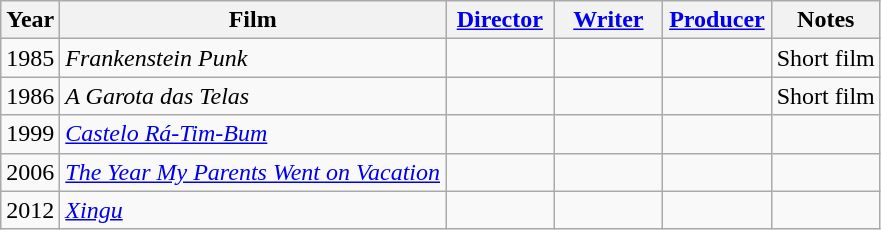<table class="wikitable">
<tr>
<th>Year</th>
<th>Film</th>
<th width=65><a href='#'>Director</a></th>
<th width=65><a href='#'>Writer</a></th>
<th width=65><a href='#'>Producer</a></th>
<th scope="col">Notes</th>
</tr>
<tr>
<td>1985</td>
<td><em>Frankenstein Punk</em></td>
<td></td>
<td></td>
<td></td>
<td>Short film</td>
</tr>
<tr>
<td>1986</td>
<td><em>A Garota das Telas</em></td>
<td></td>
<td></td>
<td></td>
<td>Short film</td>
</tr>
<tr>
<td>1999</td>
<td><em><a href='#'>Castelo Rá-Tim-Bum</a></em></td>
<td></td>
<td></td>
<td></td>
<td></td>
</tr>
<tr>
<td>2006</td>
<td><em><a href='#'>The Year My Parents Went on Vacation</a></em></td>
<td></td>
<td></td>
<td></td>
<td></td>
</tr>
<tr>
<td>2012</td>
<td><em><a href='#'>Xingu</a></em></td>
<td></td>
<td></td>
<td></td>
<td></td>
</tr>
</table>
